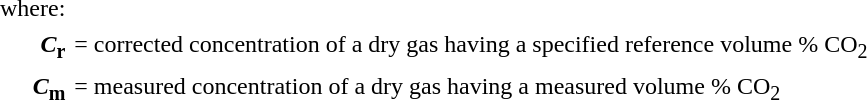<table border="0" cellpadding="2">
<tr>
<td align=right>where:</td>
<td> </td>
</tr>
<tr>
<th align=right><strong><em>C</em></strong><sub><strong>r</strong></sub></th>
<td align=left>= corrected concentration of a dry gas having a specified reference volume % CO<sub>2</sub></td>
</tr>
<tr>
<th align=right><strong><em>C</em></strong><sub><strong>m</strong></sub></th>
<td align=left>= measured concentration of a dry gas having a measured volume % CO<sub>2</sub></td>
</tr>
</table>
